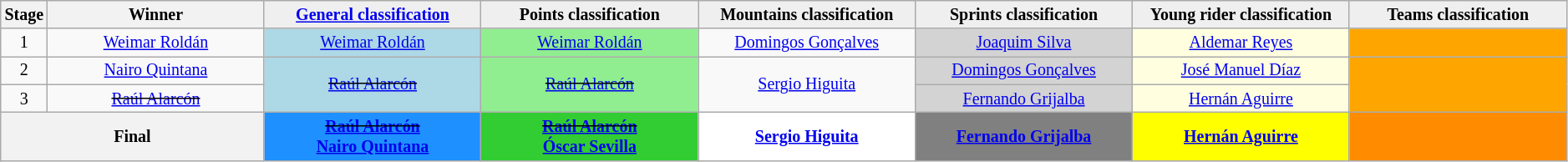<table class=wikitable style="text-align: center; font-size:smaller;">
<tr>
<th style="width:1%;">Stage</th>
<th style="width:14%;">Winner</th>
<th style="background:#efefef; width:14%;"><a href='#'>General classification</a><br></th>
<th style="background:#efefef; width:14%;">Points classification<br></th>
<th style="background:#efefef; width:14%;">Mountains classification<br></th>
<th style="background:#efefef; width:14%;">Sprints classification<br></th>
<th style="background:#efefef; width:14%;">Young rider classification</th>
<th style="background:#efefef; width:14%;">Teams classification</th>
</tr>
<tr>
<td>1</td>
<td><a href='#'>Weimar Roldán</a></td>
<td style="background:#ADD8E6;"><a href='#'>Weimar Roldán</a></td>
<td style="background-color:lightgreen;"><a href='#'>Weimar Roldán</a></td>
<td style="background-color:offwhite;"><a href='#'>Domingos Gonçalves</a></td>
<td style="background:lightgrey;"><a href='#'>Joaquim Silva</a></td>
<td style="background:lightyellow;"><a href='#'>Aldemar Reyes</a></td>
<td style="background:orange;"></td>
</tr>
<tr>
<td>2</td>
<td><a href='#'>Nairo Quintana</a></td>
<td style="background:#ADD8E6;" rowspan=2><s><a href='#'>Raúl Alarcón</a></s></td>
<td style="background-color:lightgreen;" rowspan=2><s><a href='#'>Raúl Alarcón</a></s></td>
<td style="background-color:offwhite;" rowspan=2><a href='#'>Sergio Higuita</a></td>
<td style="background:lightgrey;"><a href='#'>Domingos Gonçalves</a></td>
<td style="background:lightyellow;"><a href='#'>José Manuel Díaz</a></td>
<td style="background:orange;" rowspan=2></td>
</tr>
<tr>
<td>3</td>
<td><s><a href='#'>Raúl Alarcón</a></s></td>
<td style="background:lightgrey;"><a href='#'>Fernando Grijalba</a></td>
<td style="background:lightyellow;"><a href='#'>Hernán Aguirre</a></td>
</tr>
<tr>
<th colspan=2>Final</th>
<th style="background:dodgerblue;"><s><a href='#'>Raúl Alarcón</a></s> <br> <a href='#'>Nairo Quintana</a></th>
<th style="background:limegreen;"><s><a href='#'>Raúl Alarcón</a></s> <br> <a href='#'>Óscar Sevilla</a></th>
<th style="background:white;"><a href='#'>Sergio Higuita</a></th>
<th style="background:grey;"><a href='#'>Fernando Grijalba</a></th>
<th style="background:yellow;"><a href='#'>Hernán Aguirre</a></th>
<th style="background:darkorange;"></th>
</tr>
</table>
